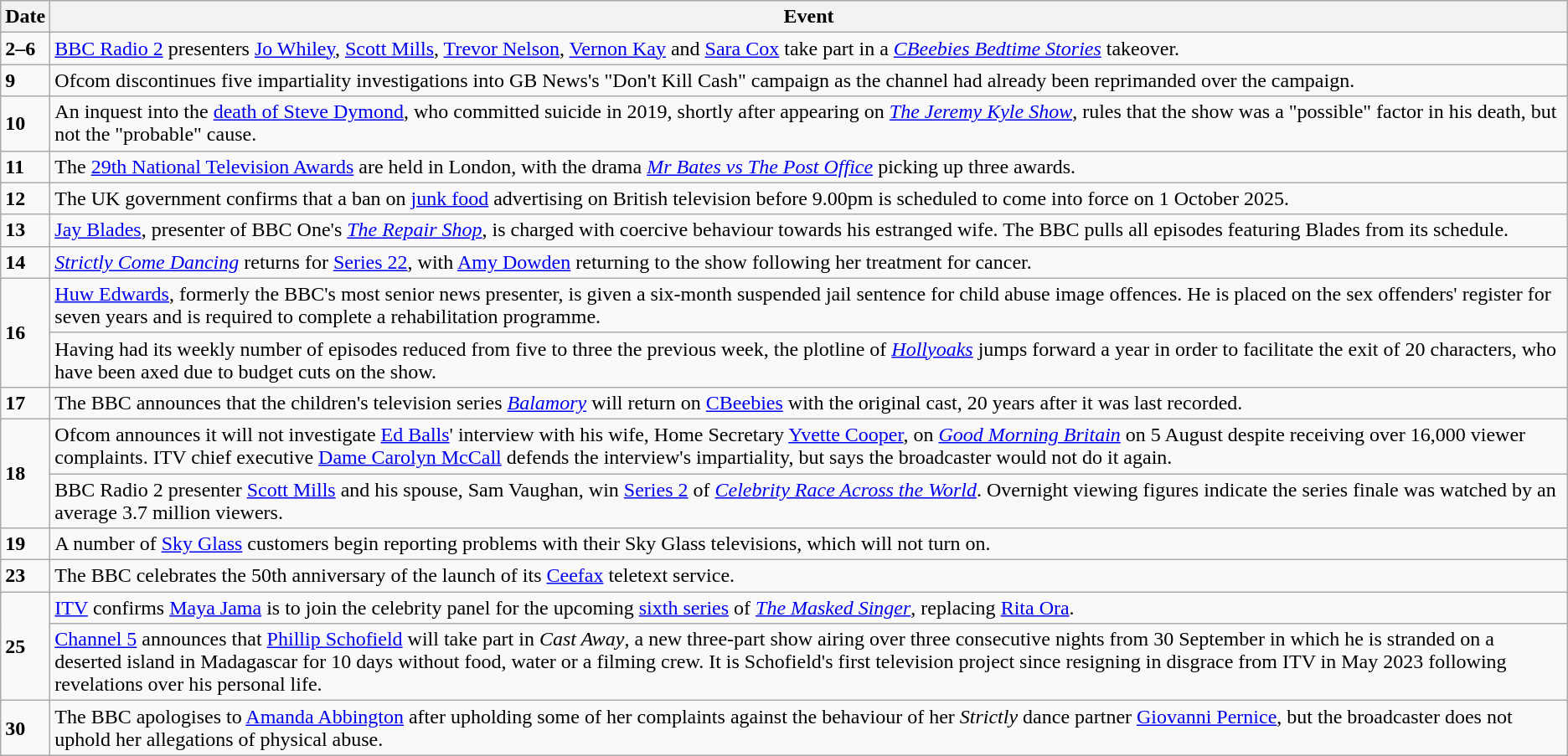<table class="wikitable">
<tr>
<th>Date</th>
<th>Event</th>
</tr>
<tr>
<td><strong>2–6</strong></td>
<td><a href='#'>BBC Radio 2</a> presenters <a href='#'>Jo Whiley</a>, <a href='#'>Scott Mills</a>, <a href='#'>Trevor Nelson</a>, <a href='#'>Vernon Kay</a> and <a href='#'>Sara Cox</a> take part in a <em><a href='#'>CBeebies Bedtime Stories</a></em> takeover.</td>
</tr>
<tr>
<td><strong>9</strong></td>
<td>Ofcom discontinues five impartiality investigations into GB News's "Don't Kill Cash" campaign as the channel had already been reprimanded over the campaign.</td>
</tr>
<tr>
<td><strong>10</strong></td>
<td>An inquest into the <a href='#'>death of Steve Dymond</a>, who committed suicide in 2019, shortly after appearing on <em><a href='#'>The Jeremy Kyle Show</a></em>, rules that the show was a "possible" factor in his death, but not the "probable" cause.</td>
</tr>
<tr>
<td><strong>11</strong></td>
<td>The <a href='#'>29th National Television Awards</a> are held in London, with the drama <em><a href='#'>Mr Bates vs The Post Office</a></em> picking up three awards.</td>
</tr>
<tr>
<td><strong>12</strong></td>
<td>The UK government confirms that a ban on <a href='#'>junk food</a> advertising on British television before 9.00pm is scheduled to come into force on 1 October 2025.</td>
</tr>
<tr>
<td><strong>13</strong></td>
<td><a href='#'>Jay Blades</a>, presenter of BBC One's <em><a href='#'>The Repair Shop</a></em>, is charged with coercive behaviour towards his estranged wife. The BBC pulls all episodes featuring Blades from its schedule.</td>
</tr>
<tr>
<td><strong>14</strong></td>
<td><em><a href='#'>Strictly Come Dancing</a></em> returns for <a href='#'>Series 22</a>, with <a href='#'>Amy Dowden</a> returning to the show following her treatment for cancer.</td>
</tr>
<tr>
<td rowspan=2><strong>16</strong></td>
<td><a href='#'>Huw Edwards</a>, formerly the BBC's most senior news presenter, is given a six-month suspended jail sentence for child abuse image offences. He is placed on the sex offenders' register for seven years and is required to complete a rehabilitation programme.</td>
</tr>
<tr>
<td>Having had its weekly number of episodes reduced from five to three the previous week, the plotline of <em><a href='#'>Hollyoaks</a></em> jumps forward a year in order to facilitate the exit of 20 characters, who have been axed due to budget cuts on the show.</td>
</tr>
<tr>
<td><strong>17</strong></td>
<td>The BBC announces that the children's television series <em><a href='#'>Balamory</a></em> will return on <a href='#'>CBeebies</a> with the original cast, 20 years after it was last recorded.</td>
</tr>
<tr>
<td rowspan=2><strong>18</strong></td>
<td>Ofcom announces it will not investigate <a href='#'>Ed Balls</a>' interview with his wife, Home Secretary <a href='#'>Yvette Cooper</a>, on <em><a href='#'>Good Morning Britain</a></em> on 5 August despite receiving over 16,000 viewer complaints. ITV chief executive <a href='#'>Dame Carolyn McCall</a> defends the interview's impartiality, but says the broadcaster would not do it again.</td>
</tr>
<tr>
<td>BBC Radio 2 presenter <a href='#'>Scott Mills</a> and his spouse, Sam Vaughan, win <a href='#'>Series 2</a> of <em><a href='#'>Celebrity Race Across the World</a></em>. Overnight viewing figures indicate the series finale was watched by an average 3.7 million viewers.</td>
</tr>
<tr>
<td><strong>19</strong></td>
<td>A number of <a href='#'>Sky Glass</a> customers begin reporting problems with their Sky Glass televisions, which will not turn on.</td>
</tr>
<tr>
<td><strong>23</strong></td>
<td>The BBC celebrates the 50th anniversary of the launch of its <a href='#'>Ceefax</a> teletext service.</td>
</tr>
<tr>
<td rowspan=2><strong>25</strong></td>
<td><a href='#'>ITV</a> confirms <a href='#'>Maya Jama</a> is to join the celebrity panel for the upcoming <a href='#'>sixth series</a> of <em><a href='#'>The Masked Singer</a></em>, replacing <a href='#'>Rita Ora</a>.</td>
</tr>
<tr>
<td><a href='#'>Channel 5</a> announces that <a href='#'>Phillip Schofield</a> will take part in <em>Cast Away</em>, a new three-part show airing over three consecutive nights from 30 September in which he is stranded on a deserted island in Madagascar for 10 days without food, water or a filming crew. It is Schofield's first television project since resigning in disgrace from ITV in May 2023 following revelations over his personal life.</td>
</tr>
<tr>
<td><strong>30</strong></td>
<td>The BBC apologises to <a href='#'>Amanda Abbington</a> after upholding some of her complaints against the behaviour of her <em>Strictly</em> dance partner <a href='#'>Giovanni Pernice</a>, but the broadcaster does not uphold her allegations of physical abuse.</td>
</tr>
</table>
